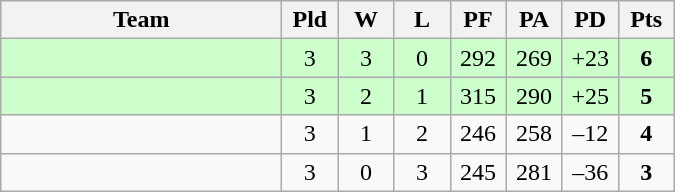<table class=wikitable style="text-align:center">
<tr>
<th width=180>Team</th>
<th width=30>Pld</th>
<th width=30>W</th>
<th width=30>L</th>
<th width=30>PF</th>
<th width=30>PA</th>
<th width=30>PD</th>
<th width=30>Pts</th>
</tr>
<tr bgcolor="#ccffcc">
<td align="left"></td>
<td>3</td>
<td>3</td>
<td>0</td>
<td>292</td>
<td>269</td>
<td>+23</td>
<td><strong>6</strong></td>
</tr>
<tr bgcolor="#ccffcc">
<td align="left"></td>
<td>3</td>
<td>2</td>
<td>1</td>
<td>315</td>
<td>290</td>
<td>+25</td>
<td><strong>5</strong></td>
</tr>
<tr>
<td align="left"></td>
<td>3</td>
<td>1</td>
<td>2</td>
<td>246</td>
<td>258</td>
<td>–12</td>
<td><strong>4</strong></td>
</tr>
<tr>
<td align="left"></td>
<td>3</td>
<td>0</td>
<td>3</td>
<td>245</td>
<td>281</td>
<td>–36</td>
<td><strong>3</strong></td>
</tr>
</table>
